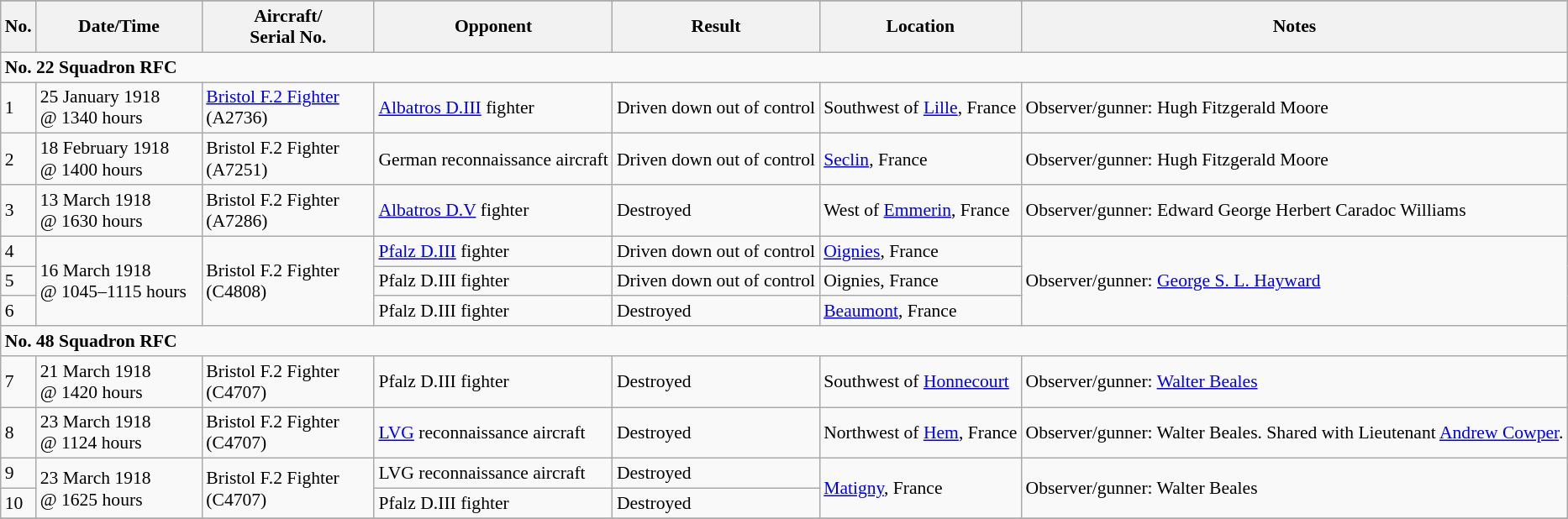<table class="wikitable" style="font-size:90%;">
<tr>
</tr>
<tr>
<th>No.</th>
<th width="125">Date/Time</th>
<th width="130">Aircraft/<br>Serial No.</th>
<th>Opponent</th>
<th>Result</th>
<th>Location</th>
<th>Notes</th>
</tr>
<tr>
<td colspan="7"><strong>No. 22 Squadron RFC</strong></td>
</tr>
<tr>
<td>1</td>
<td>25 January 1918<br>@ 1340 hours</td>
<td><a href='#'>Bristol F.2 Fighter</a><br>(A2736)</td>
<td><a href='#'>Albatros D.III</a> fighter</td>
<td>Driven down out of control</td>
<td>Southwest of <a href='#'>Lille</a>, France</td>
<td>Observer/gunner: Hugh Fitzgerald Moore</td>
</tr>
<tr>
<td>2</td>
<td>18 February 1918<br>@ 1400 hours</td>
<td>Bristol F.2 Fighter<br>(A7251)</td>
<td>German reconnaissance aircraft</td>
<td>Driven down out of control</td>
<td><a href='#'>Seclin</a>, France</td>
<td>Observer/gunner: Hugh Fitzgerald Moore</td>
</tr>
<tr>
<td>3</td>
<td>13 March 1918<br>@ 1630 hours</td>
<td>Bristol F.2 Fighter<br>(A7286)</td>
<td><a href='#'>Albatros D.V</a> fighter</td>
<td>Destroyed</td>
<td>West of <a href='#'>Emmerin</a>, France</td>
<td>Observer/gunner: Edward George Herbert Caradoc Williams</td>
</tr>
<tr>
<td>4</td>
<td rowspan="3">16 March 1918<br>@ 1045–1115 hours</td>
<td rowspan="3">Bristol F.2 Fighter<br>(C4808)</td>
<td><a href='#'>Pfalz D.III</a> fighter</td>
<td>Driven down out of control</td>
<td><a href='#'>Oignies</a>, France</td>
<td rowspan="3">Observer/gunner: <a href='#'>George S. L. Hayward</a></td>
</tr>
<tr>
<td>5</td>
<td>Pfalz D.III fighter</td>
<td>Driven down out of control</td>
<td>Oignies, France</td>
</tr>
<tr>
<td>6</td>
<td>Pfalz D.III fighter</td>
<td>Destroyed</td>
<td><a href='#'>Beaumont</a>, France</td>
</tr>
<tr>
<td colspan="7"><strong>No. 48 Squadron RFC</strong></td>
</tr>
<tr>
<td>7</td>
<td>21 March 1918<br>@ 1420 hours</td>
<td>Bristol F.2 Fighter<br>(C4707)</td>
<td>Pfalz D.III fighter</td>
<td>Destroyed</td>
<td>Southwest of <a href='#'>Honnecourt</a></td>
<td>Observer/gunner: <a href='#'>Walter Beales</a></td>
</tr>
<tr>
<td>8</td>
<td>23 March 1918<br>@ 1124 hours</td>
<td>Bristol F.2 Fighter<br>(C4707)</td>
<td><a href='#'>LVG</a> reconnaissance aircraft</td>
<td>Destroyed</td>
<td>Northwest of <a href='#'>Hem</a>, France</td>
<td>Observer/gunner: Walter Beales. Shared with Lieutenant <a href='#'>Andrew Cowper</a>.</td>
</tr>
<tr>
<td>9</td>
<td rowspan="2">23 March 1918<br>@ 1625 hours</td>
<td rowspan="2">Bristol F.2 Fighter<br>(C4707)</td>
<td>LVG reconnaissance aircraft</td>
<td>Destroyed</td>
<td rowspan="2"><a href='#'>Matigny</a>, France</td>
<td rowspan="2">Observer/gunner: Walter Beales</td>
</tr>
<tr>
<td>10</td>
<td>Pfalz D.III fighter</td>
<td>Destroyed</td>
</tr>
<tr>
</tr>
</table>
